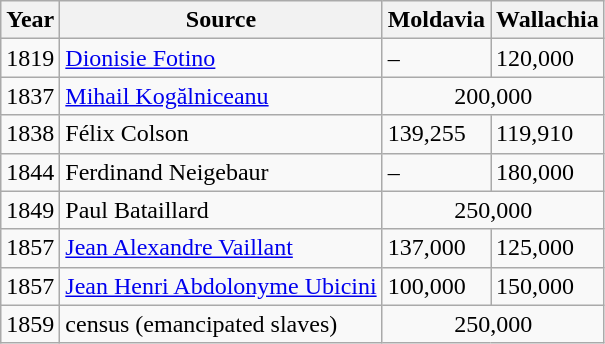<table class="wikitable">
<tr>
<th>Year</th>
<th>Source</th>
<th>Moldavia</th>
<th>Wallachia</th>
</tr>
<tr>
<td>1819</td>
<td><a href='#'>Dionisie Fotino</a></td>
<td>–</td>
<td>120,000</td>
</tr>
<tr>
<td>1837</td>
<td><a href='#'>Mihail Kogălniceanu</a></td>
<td colspan="2" align="center">200,000</td>
</tr>
<tr>
<td>1838</td>
<td>Félix Colson</td>
<td>139,255</td>
<td>119,910</td>
</tr>
<tr>
<td>1844</td>
<td>Ferdinand Neigebaur</td>
<td>–</td>
<td>180,000</td>
</tr>
<tr>
<td>1849</td>
<td>Paul Bataillard</td>
<td colspan="2" align="center">250,000</td>
</tr>
<tr>
<td>1857</td>
<td><a href='#'>Jean Alexandre Vaillant</a></td>
<td>137,000</td>
<td>125,000</td>
</tr>
<tr>
<td>1857</td>
<td><a href='#'>Jean Henri Abdolonyme Ubicini</a></td>
<td>100,000</td>
<td>150,000</td>
</tr>
<tr>
<td>1859</td>
<td>census (emancipated slaves)</td>
<td colspan="2" align="center">250,000</td>
</tr>
</table>
